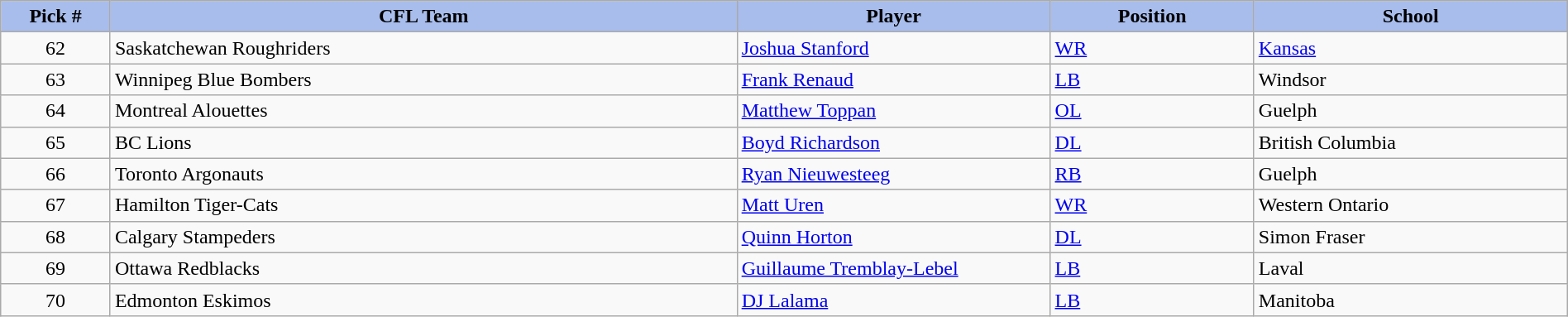<table class="wikitable" style="width: 100%">
<tr>
<th style="background:#A8BDEC;" width=7%>Pick #</th>
<th width=40% style="background:#A8BDEC;">CFL Team</th>
<th width=20% style="background:#A8BDEC;">Player</th>
<th width=13% style="background:#A8BDEC;">Position</th>
<th width=20% style="background:#A8BDEC;">School</th>
</tr>
<tr>
<td align=center>62</td>
<td>Saskatchewan Roughriders</td>
<td><a href='#'>Joshua Stanford</a></td>
<td><a href='#'>WR</a></td>
<td><a href='#'>Kansas</a></td>
</tr>
<tr>
<td align=center>63</td>
<td>Winnipeg Blue Bombers</td>
<td><a href='#'>Frank Renaud</a></td>
<td><a href='#'>LB</a></td>
<td>Windsor</td>
</tr>
<tr>
<td align=center>64</td>
<td>Montreal Alouettes</td>
<td><a href='#'>Matthew Toppan</a></td>
<td><a href='#'>OL</a></td>
<td>Guelph</td>
</tr>
<tr>
<td align=center>65</td>
<td>BC Lions</td>
<td><a href='#'>Boyd Richardson</a></td>
<td><a href='#'>DL</a></td>
<td>British Columbia</td>
</tr>
<tr>
<td align=center>66</td>
<td>Toronto Argonauts</td>
<td><a href='#'>Ryan Nieuwesteeg</a></td>
<td><a href='#'>RB</a></td>
<td>Guelph</td>
</tr>
<tr>
<td align=center>67</td>
<td>Hamilton Tiger-Cats</td>
<td><a href='#'>Matt Uren</a></td>
<td><a href='#'>WR</a></td>
<td>Western Ontario</td>
</tr>
<tr>
<td align=center>68</td>
<td>Calgary Stampeders</td>
<td><a href='#'>Quinn Horton</a></td>
<td><a href='#'>DL</a></td>
<td>Simon Fraser</td>
</tr>
<tr>
<td align=center>69</td>
<td>Ottawa Redblacks</td>
<td><a href='#'>Guillaume Tremblay-Lebel</a></td>
<td><a href='#'>LB</a></td>
<td>Laval</td>
</tr>
<tr>
<td align=center>70</td>
<td>Edmonton Eskimos</td>
<td><a href='#'>DJ Lalama</a></td>
<td><a href='#'>LB</a></td>
<td>Manitoba</td>
</tr>
</table>
